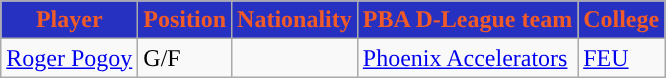<table class="wikitable sortable sortable">
<tr>
<th style="background:#2631C2; color:#F05B28; ">Player</th>
<th style="background:#2631C2; color:#F05B28; ">Position</th>
<th style="background:#2631C2; color:#F05B28; ">Nationality</th>
<th style="background:#2631C2; color:#F05B28; ">PBA D-League team</th>
<th style="background:#2631C2; color:#F05B28; ">College</th>
</tr>
<tr>
<td><a href='#'>Roger Pogoy</a></td>
<td>G/F</td>
<td></td>
<td><a href='#'>Phoenix Accelerators</a></td>
<td><a href='#'>FEU</a></td>
</tr>
</table>
